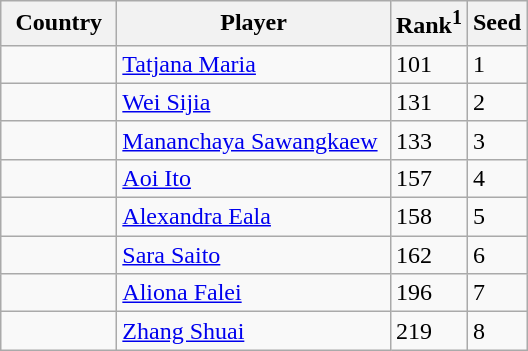<table class="sortable wikitable">
<tr>
<th width="70">Country</th>
<th width="175">Player</th>
<th>Rank<sup>1</sup></th>
<th>Seed</th>
</tr>
<tr>
<td></td>
<td><a href='#'>Tatjana Maria</a></td>
<td>101</td>
<td>1</td>
</tr>
<tr>
<td></td>
<td><a href='#'>Wei Sijia</a></td>
<td>131</td>
<td>2</td>
</tr>
<tr>
<td></td>
<td><a href='#'>Mananchaya Sawangkaew</a></td>
<td>133</td>
<td>3</td>
</tr>
<tr>
<td></td>
<td><a href='#'>Aoi Ito</a></td>
<td>157</td>
<td>4</td>
</tr>
<tr>
<td></td>
<td><a href='#'>Alexandra Eala</a></td>
<td>158</td>
<td>5</td>
</tr>
<tr>
<td></td>
<td><a href='#'>Sara Saito</a></td>
<td>162</td>
<td>6</td>
</tr>
<tr>
<td></td>
<td><a href='#'>Aliona Falei</a></td>
<td>196</td>
<td>7</td>
</tr>
<tr>
<td></td>
<td><a href='#'>Zhang Shuai</a></td>
<td>219</td>
<td>8</td>
</tr>
</table>
